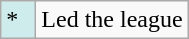<table class="wikitable">
<tr>
<td style="background:#CFECEC; width:1em">*</td>
<td>Led the league</td>
</tr>
</table>
